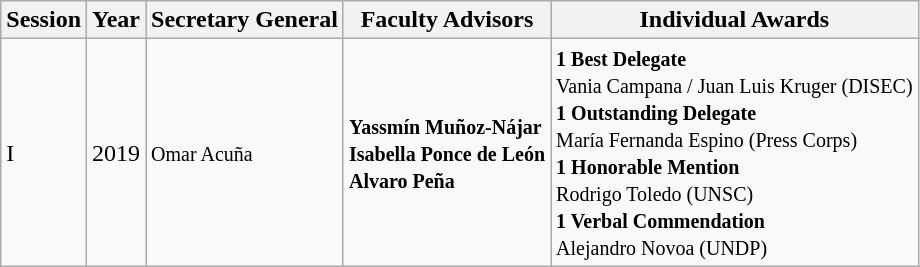<table class="wikitable sortable">
<tr>
<th>Session</th>
<th>Year</th>
<th>Secretary General</th>
<th>Faculty Advisors</th>
<th>Individual Awards</th>
</tr>
<tr>
<td>I</td>
<td>2019</td>
<td><small>Omar Acuña</small></td>
<td><small><strong>Yassmín Muñoz-Nájar</strong><br><strong>Isabella Ponce de León</strong><br><strong>Alvaro Peña</strong></small></td>
<td><small><strong>1 Best Delegate</strong><br>Vania Campana / Juan Luis Kruger (DISEC)<br><strong>1 Outstanding Delegate</strong><br>María Fernanda Espino (Press Corps)<br><strong>1 Honorable Mention</strong><br>Rodrigo Toledo (UNSC)<br><strong>1 Verbal Commendation</strong><br>Alejandro Novoa (UNDP)</small></td>
</tr>
</table>
